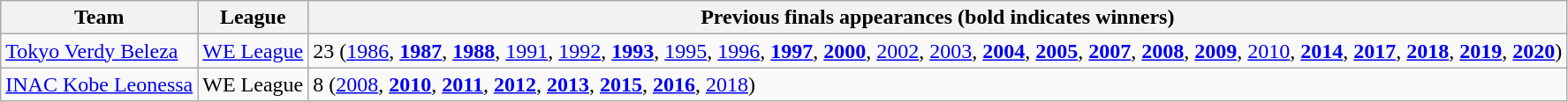<table class="wikitable">
<tr>
<th>Team</th>
<th>League</th>
<th>Previous finals appearances (bold indicates winners)</th>
</tr>
<tr>
<td><a href='#'>Tokyo Verdy Beleza</a></td>
<td><a href='#'>WE League</a></td>
<td>23 (<a href='#'>1986</a>, <strong><a href='#'>1987</a></strong>, <strong><a href='#'>1988</a></strong>, <a href='#'>1991</a>, <a href='#'>1992</a>, <strong><a href='#'>1993</a></strong>, <a href='#'>1995</a>, <a href='#'>1996</a>, <strong><a href='#'>1997</a></strong>, <strong><a href='#'>2000</a></strong>, <a href='#'>2002</a>, <a href='#'>2003</a>, <strong><a href='#'>2004</a></strong>, <strong><a href='#'>2005</a></strong>, <strong><a href='#'>2007</a></strong>, <strong><a href='#'>2008</a></strong>, <strong><a href='#'>2009</a></strong>, <a href='#'>2010</a>, <strong><a href='#'>2014</a></strong>, <strong><a href='#'>2017</a></strong>, <strong><a href='#'>2018</a></strong>, <strong><a href='#'>2019</a></strong>, <strong><a href='#'>2020</a></strong>)</td>
</tr>
<tr>
<td><a href='#'>INAC Kobe Leonessa</a></td>
<td>WE League</td>
<td>8 (<a href='#'>2008</a>, <strong><a href='#'>2010</a></strong>, <strong><a href='#'>2011</a></strong>, <strong><a href='#'>2012</a></strong>, <strong><a href='#'>2013</a></strong>, <strong><a href='#'>2015</a></strong>, <strong><a href='#'>2016</a></strong>, <a href='#'>2018</a>)</td>
</tr>
</table>
